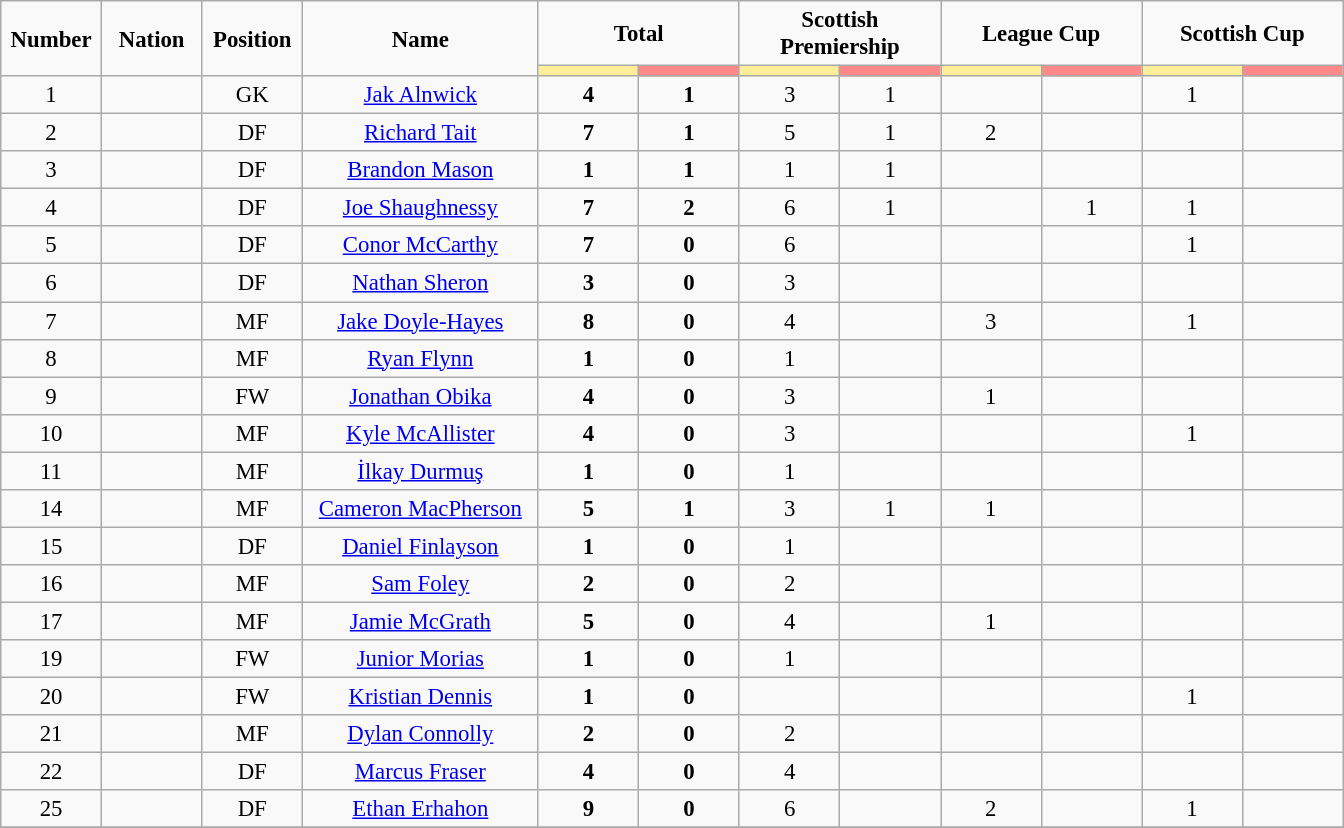<table class="wikitable" style="font-size: 95%; text-align: center;">
<tr>
<td rowspan="2"  width=60 "><strong>Number</strong></td>
<td rowspan="2"  width=60 "><strong>Nation</strong></td>
<td rowspan="2"  width=60 "><strong>Position</strong></td>
<td rowspan="2"  width=150 "><strong>Name</strong></td>
<td colspan="2"><strong>Total </strong></td>
<td colspan="2"><strong>Scottish Premiership</strong></td>
<td colspan="2"><strong>League Cup</strong></td>
<td colspan="2"><strong>Scottish Cup</strong></td>
</tr>
<tr>
<th style="width:60px; background:#fe9;"></th>
<th style="width:60px; background:#ff8888;"></th>
<th style="width:60px; background:#fe9;"></th>
<th style="width:60px; background:#ff8888;"></th>
<th style="width:60px; background:#fe9;"></th>
<th style="width:60px; background:#ff8888;"></th>
<th style="width:60px; background:#fe9;"></th>
<th style="width:60px; background:#ff8888;"></th>
</tr>
<tr>
<td>1</td>
<td></td>
<td>GK</td>
<td><a href='#'>Jak Alnwick</a></td>
<td><strong>4</strong></td>
<td><strong>1</strong></td>
<td>3</td>
<td>1</td>
<td></td>
<td></td>
<td>1</td>
<td></td>
</tr>
<tr>
<td>2</td>
<td></td>
<td>DF</td>
<td><a href='#'>Richard Tait</a></td>
<td><strong>7</strong></td>
<td><strong>1</strong></td>
<td>5</td>
<td>1</td>
<td>2</td>
<td></td>
<td></td>
</tr>
<tr>
<td>3</td>
<td></td>
<td>DF</td>
<td><a href='#'>Brandon Mason</a></td>
<td><strong>1</strong></td>
<td><strong>1</strong></td>
<td>1</td>
<td>1</td>
<td></td>
<td></td>
<td></td>
<td></td>
</tr>
<tr>
<td>4</td>
<td></td>
<td>DF</td>
<td><a href='#'>Joe Shaughnessy</a></td>
<td><strong>7</strong></td>
<td><strong>2</strong></td>
<td>6</td>
<td>1</td>
<td></td>
<td>1</td>
<td>1</td>
<td></td>
</tr>
<tr>
<td>5</td>
<td></td>
<td>DF</td>
<td><a href='#'>Conor McCarthy</a></td>
<td><strong>7</strong></td>
<td><strong>0</strong></td>
<td>6</td>
<td></td>
<td></td>
<td></td>
<td>1</td>
<td></td>
</tr>
<tr>
<td>6</td>
<td></td>
<td>DF</td>
<td><a href='#'>Nathan Sheron</a></td>
<td><strong>3</strong></td>
<td><strong>0</strong></td>
<td>3</td>
<td></td>
<td></td>
<td></td>
<td></td>
<td></td>
</tr>
<tr>
<td>7</td>
<td></td>
<td>MF</td>
<td><a href='#'>Jake Doyle-Hayes</a></td>
<td><strong>8</strong></td>
<td><strong>0</strong></td>
<td>4</td>
<td></td>
<td>3</td>
<td></td>
<td>1</td>
<td></td>
</tr>
<tr>
<td>8</td>
<td></td>
<td>MF</td>
<td><a href='#'>Ryan Flynn</a></td>
<td><strong>1</strong></td>
<td><strong>0</strong></td>
<td>1</td>
<td></td>
<td></td>
<td></td>
<td></td>
<td></td>
</tr>
<tr>
<td>9</td>
<td></td>
<td>FW</td>
<td><a href='#'>Jonathan Obika</a></td>
<td><strong>4</strong></td>
<td><strong>0</strong></td>
<td>3</td>
<td></td>
<td>1</td>
<td></td>
<td></td>
<td></td>
</tr>
<tr>
<td>10</td>
<td></td>
<td>MF</td>
<td><a href='#'>Kyle McAllister</a></td>
<td><strong>4</strong></td>
<td><strong>0</strong></td>
<td>3</td>
<td></td>
<td></td>
<td></td>
<td>1</td>
<td></td>
</tr>
<tr>
<td>11</td>
<td></td>
<td>MF</td>
<td><a href='#'>İlkay Durmuş</a></td>
<td><strong>1</strong></td>
<td><strong>0</strong></td>
<td>1</td>
<td></td>
<td></td>
<td></td>
<td></td>
<td></td>
</tr>
<tr>
<td>14</td>
<td></td>
<td>MF</td>
<td><a href='#'>Cameron MacPherson</a></td>
<td><strong>5</strong></td>
<td><strong>1</strong></td>
<td>3</td>
<td>1</td>
<td>1</td>
<td></td>
<td></td>
<td></td>
</tr>
<tr>
<td>15</td>
<td></td>
<td>DF</td>
<td><a href='#'>Daniel Finlayson</a></td>
<td><strong>1</strong></td>
<td><strong>0</strong></td>
<td>1</td>
<td></td>
<td></td>
<td></td>
<td></td>
<td></td>
</tr>
<tr>
<td>16</td>
<td></td>
<td>MF</td>
<td><a href='#'>Sam Foley</a></td>
<td><strong>2</strong></td>
<td><strong>0</strong></td>
<td>2</td>
<td></td>
<td></td>
<td></td>
<td></td>
<td></td>
</tr>
<tr>
<td>17</td>
<td></td>
<td>MF</td>
<td><a href='#'>Jamie McGrath</a></td>
<td><strong>5</strong></td>
<td><strong>0</strong></td>
<td>4</td>
<td></td>
<td>1</td>
<td></td>
<td></td>
<td></td>
</tr>
<tr>
<td>19</td>
<td></td>
<td>FW</td>
<td><a href='#'>Junior Morias</a></td>
<td><strong>1</strong></td>
<td><strong>0</strong></td>
<td>1</td>
<td></td>
<td></td>
<td></td>
<td></td>
<td></td>
</tr>
<tr>
<td>20</td>
<td></td>
<td>FW</td>
<td><a href='#'>Kristian Dennis</a></td>
<td><strong>1</strong></td>
<td><strong>0</strong></td>
<td></td>
<td></td>
<td></td>
<td></td>
<td>1</td>
<td></td>
</tr>
<tr>
<td>21</td>
<td></td>
<td>MF</td>
<td><a href='#'>Dylan Connolly</a></td>
<td><strong>2</strong></td>
<td><strong>0</strong></td>
<td>2</td>
<td></td>
<td></td>
<td></td>
<td></td>
<td></td>
</tr>
<tr>
<td>22</td>
<td></td>
<td>DF</td>
<td><a href='#'>Marcus Fraser</a></td>
<td><strong>4</strong></td>
<td><strong>0</strong></td>
<td>4</td>
<td></td>
<td></td>
<td></td>
<td></td>
<td></td>
</tr>
<tr>
<td>25</td>
<td></td>
<td>DF</td>
<td><a href='#'>Ethan Erhahon</a></td>
<td><strong>9</strong></td>
<td><strong>0</strong></td>
<td>6</td>
<td></td>
<td>2</td>
<td></td>
<td>1</td>
<td></td>
</tr>
<tr>
</tr>
</table>
